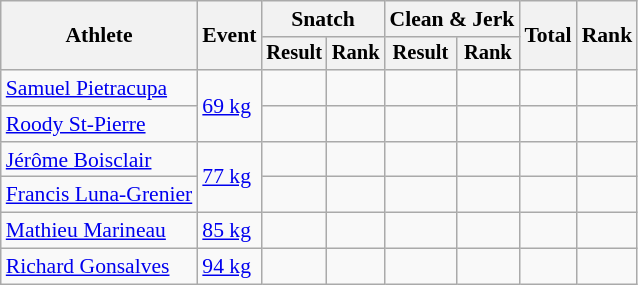<table class="wikitable" style="font-size:90%">
<tr>
<th rowspan=2>Athlete</th>
<th rowspan=2>Event</th>
<th colspan=2>Snatch</th>
<th colspan=2>Clean & Jerk</th>
<th rowspan=2>Total</th>
<th rowspan=2>Rank</th>
</tr>
<tr style="font-size:95%">
<th>Result</th>
<th>Rank</th>
<th>Result</th>
<th>Rank</th>
</tr>
<tr align=center>
<td align=left><a href='#'>Samuel Pietracupa</a></td>
<td align=left rowspan=2><a href='#'>69 kg</a></td>
<td></td>
<td></td>
<td></td>
<td></td>
<td></td>
<td></td>
</tr>
<tr align=center>
<td align=left><a href='#'>Roody St-Pierre</a></td>
<td></td>
<td></td>
<td></td>
<td></td>
<td></td>
<td></td>
</tr>
<tr align=center>
<td align=left><a href='#'>Jérôme Boisclair</a></td>
<td align=left rowspan=2><a href='#'>77 kg</a></td>
<td></td>
<td></td>
<td></td>
<td></td>
<td></td>
<td></td>
</tr>
<tr align=center>
<td align=left><a href='#'>Francis Luna-Grenier</a></td>
<td></td>
<td></td>
<td></td>
<td></td>
<td></td>
<td></td>
</tr>
<tr align=center>
<td align=left><a href='#'>Mathieu Marineau</a></td>
<td align=left><a href='#'>85 kg</a></td>
<td></td>
<td></td>
<td></td>
<td></td>
<td></td>
<td></td>
</tr>
<tr align=center>
<td align=left><a href='#'>Richard Gonsalves</a></td>
<td align=left><a href='#'>94 kg</a></td>
<td></td>
<td></td>
<td></td>
<td></td>
<td></td>
<td></td>
</tr>
</table>
